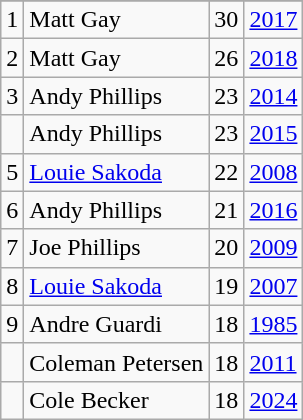<table class="wikitable">
<tr>
</tr>
<tr>
<td>1</td>
<td>Matt Gay</td>
<td>30</td>
<td><a href='#'>2017</a></td>
</tr>
<tr>
<td>2</td>
<td>Matt Gay</td>
<td>26</td>
<td><a href='#'>2018</a></td>
</tr>
<tr>
<td>3</td>
<td>Andy Phillips</td>
<td>23</td>
<td><a href='#'>2014</a></td>
</tr>
<tr>
<td></td>
<td>Andy Phillips</td>
<td>23</td>
<td><a href='#'>2015</a></td>
</tr>
<tr>
<td>5</td>
<td><a href='#'>Louie Sakoda</a></td>
<td>22</td>
<td><a href='#'>2008</a></td>
</tr>
<tr>
<td>6</td>
<td>Andy Phillips</td>
<td>21</td>
<td><a href='#'>2016</a></td>
</tr>
<tr>
<td>7</td>
<td>Joe Phillips</td>
<td>20</td>
<td><a href='#'>2009</a></td>
</tr>
<tr>
<td>8</td>
<td><a href='#'>Louie Sakoda</a></td>
<td>19</td>
<td><a href='#'>2007</a></td>
</tr>
<tr>
<td>9</td>
<td>Andre Guardi</td>
<td>18</td>
<td><a href='#'>1985</a></td>
</tr>
<tr>
<td></td>
<td>Coleman Petersen</td>
<td>18</td>
<td><a href='#'>2011</a></td>
</tr>
<tr>
<td></td>
<td>Cole Becker</td>
<td>18</td>
<td><a href='#'>2024</a></td>
</tr>
</table>
